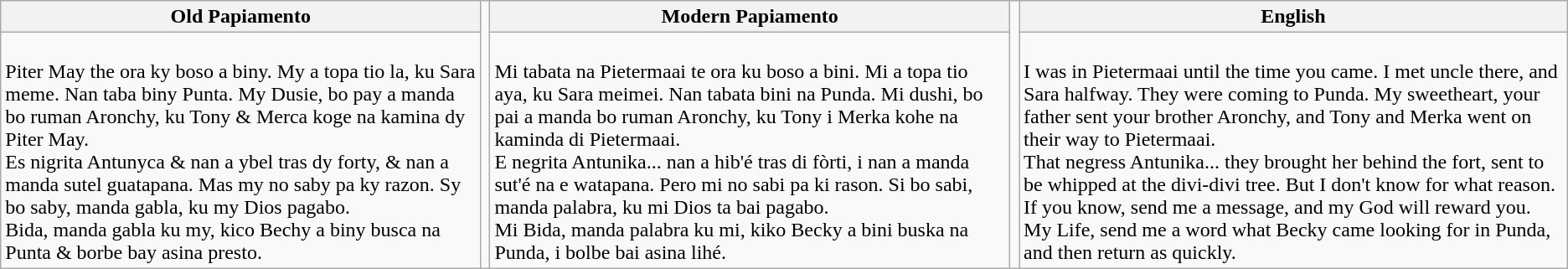<table class="wikitable vatop">
<tr>
<th>Old Papiamento</th>
<td rowspan=50></td>
<th>Modern Papiamento</th>
<td rowspan=50></td>
<th>English</th>
</tr>
<tr>
<td><br>Piter May the ora ky boso a biny.
My a topa tio la, ku Sara meme.
Nan taba biny Punta.
My Dusie, bo pay a manda bo ruman Aronchy, ku Tony & Merca koge na kamina dy Piter May.<br>
Es nigrita Antunyca & nan a ybel tras dy forty, & nan a manda sutel guatapana.
Mas my no saby pa ky razon.
Sy bo saby, manda gabla, ku my Dios pagabo.<br>
Bida, manda gabla ku my, kico Bechy a biny busca na Punta & borbe bay asina presto.</td>
<td><br>Mi tabata na Pietermaai te ora ku boso a bini.
Mi a topa tio aya, ku Sara meimei.
Nan tabata bini na Punda.
Mi dushi, bo pai a manda bo ruman Aronchy, ku Tony i Merka kohe na kaminda di Pietermaai.<br>
E negrita Antunika... nan a hib'é tras di fòrti, i nan a manda sut'é na e watapana.
Pero mi no sabi pa ki rason.
Si bo sabi, manda palabra, ku mi Dios ta bai pagabo.<br>
Mi Bida, manda palabra ku mi, kiko Becky a bini buska na Punda, i bolbe bai asina lihé.</td>
<td><br>I was in Pietermaai until the time you came.
I met uncle there, and Sara halfway.
They were coming to Punda.
My sweetheart, your father sent your brother Aronchy, and Tony and Merka went on their way to Pietermaai.<br>
That negress Antunika... they brought her behind the fort, sent to be whipped at the divi-divi tree.
But I don't know for what reason.
If you know, send me a message, and my God will reward you.<br>
My Life, send me a word what Becky came looking for in Punda, and then return as quickly.</td>
</tr>
</table>
